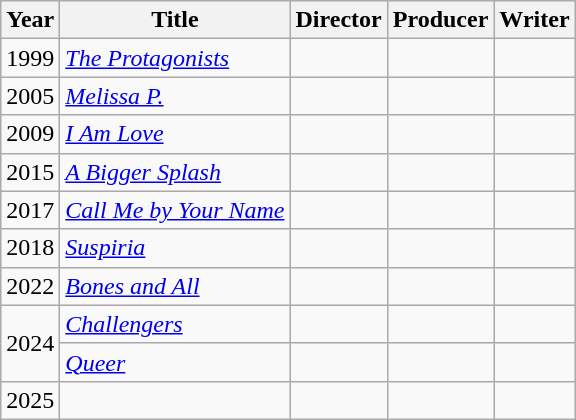<table class="wikitable">
<tr>
<th>Year</th>
<th>Title</th>
<th>Director</th>
<th>Producer</th>
<th>Writer</th>
</tr>
<tr>
<td>1999</td>
<td><em><a href='#'>The Protagonists</a></em></td>
<td></td>
<td></td>
<td></td>
</tr>
<tr>
<td>2005</td>
<td><em><a href='#'>Melissa P.</a></em></td>
<td></td>
<td></td>
<td></td>
</tr>
<tr>
<td>2009</td>
<td><em><a href='#'>I Am Love</a></em></td>
<td></td>
<td></td>
<td></td>
</tr>
<tr>
<td>2015</td>
<td><em><a href='#'>A Bigger Splash</a></em></td>
<td></td>
<td></td>
<td></td>
</tr>
<tr>
<td>2017</td>
<td><em><a href='#'>Call Me by Your Name</a></em></td>
<td></td>
<td></td>
<td></td>
</tr>
<tr>
<td>2018</td>
<td><em><a href='#'>Suspiria</a></em></td>
<td></td>
<td></td>
<td></td>
</tr>
<tr>
<td>2022</td>
<td><em><a href='#'>Bones and All</a></em></td>
<td></td>
<td></td>
<td></td>
</tr>
<tr>
<td rowspan=2>2024</td>
<td><em><a href='#'>Challengers</a></em></td>
<td></td>
<td></td>
<td></td>
</tr>
<tr>
<td><em><a href='#'>Queer</a></em></td>
<td></td>
<td></td>
<td></td>
</tr>
<tr>
<td>2025</td>
<td></td>
<td></td>
<td></td>
<td></td>
</tr>
</table>
